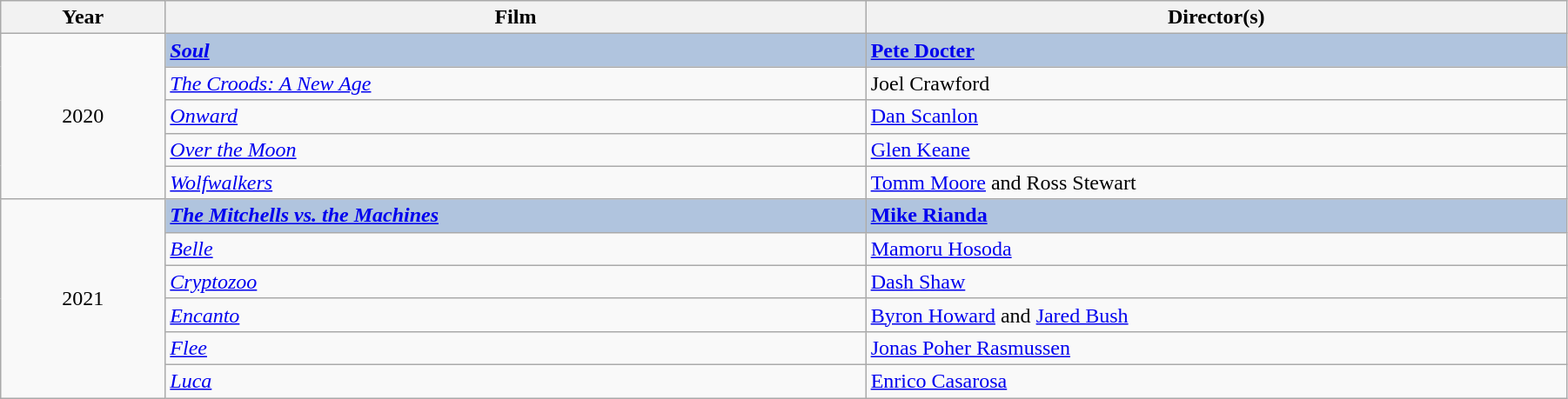<table class="wikitable" width="95%" cellpadding="5">
<tr>
<th width="100"><strong>Year</strong></th>
<th width="450"><strong>Film</strong></th>
<th width="450"><strong>Director(s)</strong></th>
</tr>
<tr>
<td rowspan=5 style="text-align:center;">2020<br></td>
<td style="background:#B0C4DE;"><strong><em><a href='#'>Soul</a></em></strong></td>
<td style="background:#B0C4DE;"><strong><a href='#'>Pete Docter</a></strong></td>
</tr>
<tr>
<td><em><a href='#'>The Croods: A New Age</a></em></td>
<td>Joel Crawford</td>
</tr>
<tr>
<td><em><a href='#'>Onward</a></em></td>
<td><a href='#'>Dan Scanlon</a></td>
</tr>
<tr>
<td><em><a href='#'>Over the Moon</a></em></td>
<td><a href='#'>Glen Keane</a></td>
</tr>
<tr>
<td><em><a href='#'>Wolfwalkers</a></em></td>
<td><a href='#'>Tomm Moore</a> and Ross Stewart</td>
</tr>
<tr>
<td rowspan=6 style="text-align:center;">2021<br></td>
<td style="background:#B0C4DE;"><strong><em><a href='#'>The Mitchells vs. the Machines</a></em></strong></td>
<td style=background:#B0C4DE;"><strong><a href='#'>Mike Rianda</a></strong></td>
</tr>
<tr>
<td><em><a href='#'>Belle</a></em></td>
<td><a href='#'>Mamoru Hosoda</a></td>
</tr>
<tr>
<td><em><a href='#'>Cryptozoo</a></em></td>
<td><a href='#'>Dash Shaw</a></td>
</tr>
<tr>
<td><em><a href='#'>Encanto</a></em></td>
<td><a href='#'>Byron Howard</a> and <a href='#'>Jared Bush</a></td>
</tr>
<tr>
<td><em><a href='#'>Flee</a></em></td>
<td><a href='#'>Jonas Poher Rasmussen</a></td>
</tr>
<tr>
<td><em><a href='#'>Luca</a></em></td>
<td><a href='#'>Enrico Casarosa</a></td>
</tr>
</table>
